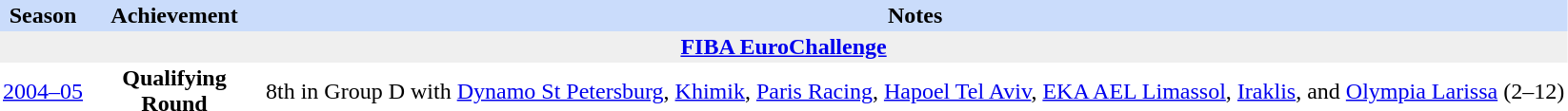<table class="toccolours" border="0" cellpadding="2" cellspacing="0" align="left" style="margin:0.5em;">
<tr bgcolor=#CADCFB>
<th>Season</th>
<th style="width:120px;">Achievement</th>
<th>Notes</th>
</tr>
<tr>
<th colspan="4" bgcolor=#EFEFEF><a href='#'>FIBA EuroChallenge</a></th>
</tr>
<tr>
<td align="center"><a href='#'>2004–05</a></td>
<td align="center"><strong>Qualifying Round</strong></td>
<td align="left">8th in Group D with <a href='#'>Dynamo St Petersburg</a>, <a href='#'>Khimik</a>, <a href='#'>Paris Racing</a>, <a href='#'>Hapoel Tel Aviv</a>, <a href='#'>EKA AEL Limassol</a>, <a href='#'>Iraklis</a>, and <a href='#'>Olympia Larissa</a> (2–12)</td>
</tr>
</table>
